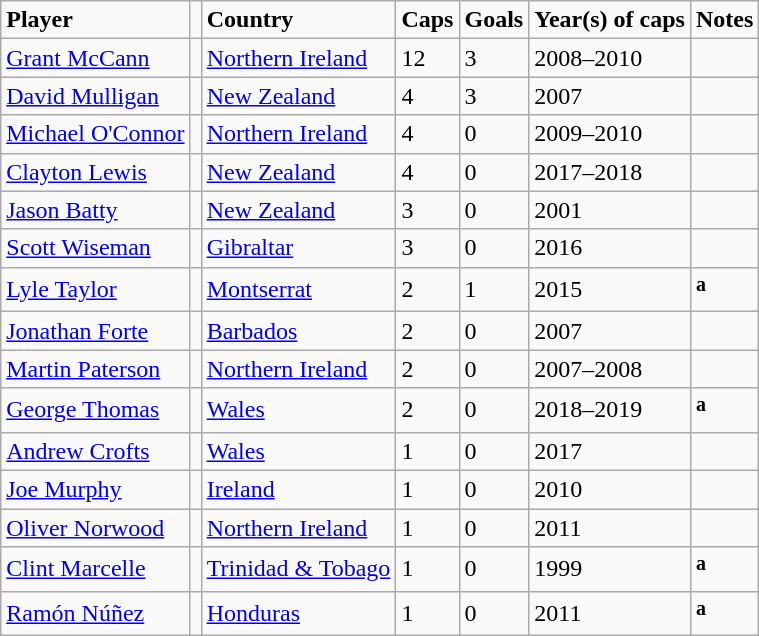<table class="wikitable" style="text-align: left">
<tr>
<td><strong>Player</strong></td>
<td></td>
<td><strong>Country</strong></td>
<td><strong>Caps</strong></td>
<td><strong>Goals</strong></td>
<td><strong>Year(s) of caps</strong></td>
<td><strong>Notes</strong></td>
</tr>
<tr>
<td><a href='#'>Grant McCann</a></td>
<td></td>
<td><a href='#'>Northern Ireland</a></td>
<td>12</td>
<td>3</td>
<td>2008–2010</td>
<td></td>
</tr>
<tr>
<td><a href='#'>David Mulligan</a></td>
<td></td>
<td><a href='#'>New Zealand</a></td>
<td>4</td>
<td>3</td>
<td>2007</td>
<td></td>
</tr>
<tr>
<td><a href='#'>Michael O'Connor</a></td>
<td></td>
<td><a href='#'>Northern Ireland</a></td>
<td>4</td>
<td>0</td>
<td>2009–2010</td>
<td></td>
</tr>
<tr>
<td><a href='#'>Clayton Lewis</a></td>
<td></td>
<td><a href='#'>New Zealand</a></td>
<td>4</td>
<td>0</td>
<td>2017–2018</td>
<td></td>
</tr>
<tr>
<td><a href='#'>Jason Batty</a></td>
<td></td>
<td><a href='#'>New Zealand</a></td>
<td>3</td>
<td>0</td>
<td>2001</td>
<td></td>
</tr>
<tr>
<td><a href='#'>Scott Wiseman</a></td>
<td></td>
<td><a href='#'>Gibraltar</a></td>
<td>3</td>
<td>0</td>
<td>2016</td>
<td></td>
</tr>
<tr>
<td><a href='#'>Lyle Taylor</a></td>
<td></td>
<td><a href='#'>Montserrat</a></td>
<td>2</td>
<td>1</td>
<td>2015</td>
<td><sup><span><strong>a</strong></span></sup></td>
</tr>
<tr>
<td><a href='#'>Jonathan Forte</a></td>
<td></td>
<td><a href='#'>Barbados</a></td>
<td>2</td>
<td>0</td>
<td>2007</td>
<td></td>
</tr>
<tr>
<td><a href='#'>Martin Paterson</a></td>
<td></td>
<td><a href='#'>Northern Ireland</a></td>
<td>2</td>
<td>0</td>
<td>2007–2008</td>
<td></td>
</tr>
<tr>
<td><a href='#'>George Thomas</a></td>
<td></td>
<td><a href='#'>Wales</a></td>
<td>2</td>
<td>0</td>
<td>2018–2019</td>
<td><sup><span><strong>a</strong></span></sup></td>
</tr>
<tr>
<td><a href='#'>Andrew Crofts</a></td>
<td></td>
<td><a href='#'>Wales</a></td>
<td>1</td>
<td>0</td>
<td>2017</td>
<td></td>
</tr>
<tr>
<td><a href='#'>Joe Murphy</a></td>
<td></td>
<td><a href='#'>Ireland</a></td>
<td>1</td>
<td>0</td>
<td>2010</td>
<td></td>
</tr>
<tr>
<td><a href='#'>Oliver Norwood</a></td>
<td></td>
<td><a href='#'>Northern Ireland</a></td>
<td>1</td>
<td>0</td>
<td>2011</td>
<td></td>
</tr>
<tr>
<td><a href='#'>Clint Marcelle</a></td>
<td></td>
<td><a href='#'>Trinidad & Tobago</a></td>
<td>1</td>
<td>0</td>
<td>1999</td>
<td><sup><span><strong>a</strong></span></sup></td>
</tr>
<tr>
<td><a href='#'>Ramón Núñez</a></td>
<td></td>
<td><a href='#'>Honduras</a></td>
<td>1</td>
<td>0</td>
<td>2011</td>
<td><sup><span><strong>a</strong></span></sup></td>
</tr>
</table>
